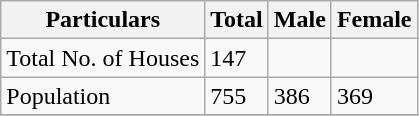<table class="wikitable sortable">
<tr>
<th>Particulars</th>
<th>Total</th>
<th>Male</th>
<th>Female</th>
</tr>
<tr>
<td>Total No. of Houses</td>
<td>147</td>
<td></td>
<td></td>
</tr>
<tr>
<td>Population</td>
<td>755</td>
<td>386</td>
<td>369</td>
</tr>
<tr>
</tr>
</table>
